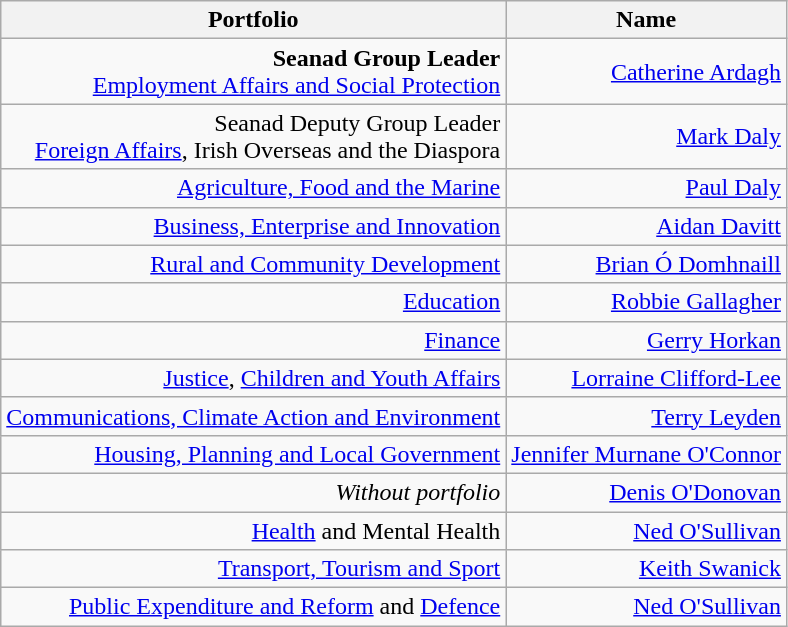<table class="sortable wikitable">
<tr>
<th>Portfolio</th>
<th>Name</th>
</tr>
<tr style="text-align:right;">
<td><strong>Seanad Group Leader</strong><br><a href='#'>Employment Affairs and Social Protection</a></td>
<td><a href='#'>Catherine Ardagh</a></td>
</tr>
<tr style="text-align:right;">
<td>Seanad Deputy Group Leader<br> <a href='#'>Foreign Affairs</a>, Irish Overseas and the Diaspora<br></td>
<td><a href='#'>Mark Daly</a></td>
</tr>
<tr style="text-align:right;">
<td><a href='#'>Agriculture, Food and the Marine</a></td>
<td><a href='#'>Paul Daly</a></td>
</tr>
<tr style="text-align:right;">
<td><a href='#'>Business, Enterprise and Innovation</a></td>
<td><a href='#'>Aidan Davitt</a></td>
</tr>
<tr style="text-align:right;">
<td><a href='#'>Rural and Community Development</a></td>
<td><a href='#'>Brian Ó Domhnaill</a></td>
</tr>
<tr style="text-align:right;">
<td><a href='#'>Education</a></td>
<td><a href='#'>Robbie Gallagher</a></td>
</tr>
<tr style="text-align:right;">
<td><a href='#'>Finance</a></td>
<td><a href='#'>Gerry Horkan</a></td>
</tr>
<tr style="text-align:right;">
<td><a href='#'>Justice</a>, <a href='#'>Children and Youth Affairs</a></td>
<td><a href='#'>Lorraine Clifford-Lee</a></td>
</tr>
<tr style="text-align:right;">
<td><a href='#'>Communications, Climate Action and Environment</a></td>
<td><a href='#'>Terry Leyden</a></td>
</tr>
<tr style="text-align:right;">
<td><a href='#'>Housing, Planning and Local Government</a></td>
<td><a href='#'>Jennifer Murnane O'Connor</a></td>
</tr>
<tr style="text-align:right;">
<td><em>Without portfolio</em></td>
<td><a href='#'>Denis O'Donovan</a></td>
</tr>
<tr style="text-align:right;">
<td><a href='#'>Health</a> and Mental Health</td>
<td><a href='#'>Ned O'Sullivan</a></td>
</tr>
<tr style="text-align:right;">
<td><a href='#'>Transport, Tourism and Sport</a></td>
<td><a href='#'>Keith Swanick</a></td>
</tr>
<tr style="text-align:right;">
<td><a href='#'>Public Expenditure and Reform</a> and <a href='#'>Defence</a></td>
<td><a href='#'>Ned O'Sullivan</a></td>
</tr>
</table>
